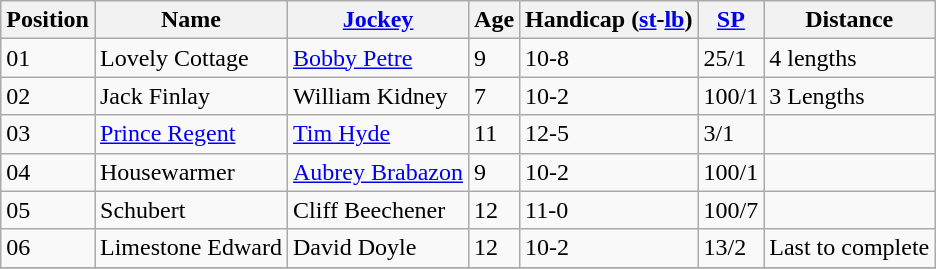<table class="wikitable sortable">
<tr>
<th>Position</th>
<th>Name</th>
<th><a href='#'>Jockey</a></th>
<th data-sort-type="number">Age</th>
<th>Handicap (<a href='#'>st</a>-<a href='#'>lb</a>)</th>
<th><a href='#'>SP</a></th>
<th>Distance</th>
</tr>
<tr>
<td>01</td>
<td>Lovely Cottage</td>
<td><a href='#'>Bobby Petre</a></td>
<td>9</td>
<td>10-8</td>
<td>25/1</td>
<td>4 lengths</td>
</tr>
<tr>
<td>02</td>
<td>Jack Finlay</td>
<td>William Kidney</td>
<td>7</td>
<td>10-2</td>
<td>100/1</td>
<td>3 Lengths</td>
</tr>
<tr>
<td>03</td>
<td><a href='#'>Prince Regent</a></td>
<td><a href='#'>Tim Hyde</a></td>
<td>11</td>
<td>12-5</td>
<td>3/1</td>
<td></td>
</tr>
<tr>
<td>04</td>
<td>Housewarmer</td>
<td><a href='#'>Aubrey Brabazon</a></td>
<td>9</td>
<td>10-2</td>
<td>100/1</td>
<td></td>
</tr>
<tr>
<td>05</td>
<td>Schubert</td>
<td>Cliff Beechener</td>
<td>12</td>
<td>11-0</td>
<td>100/7</td>
<td></td>
</tr>
<tr>
<td>06</td>
<td>Limestone Edward</td>
<td>David Doyle</td>
<td>12</td>
<td>10-2</td>
<td>13/2</td>
<td>Last to complete</td>
</tr>
<tr>
</tr>
</table>
